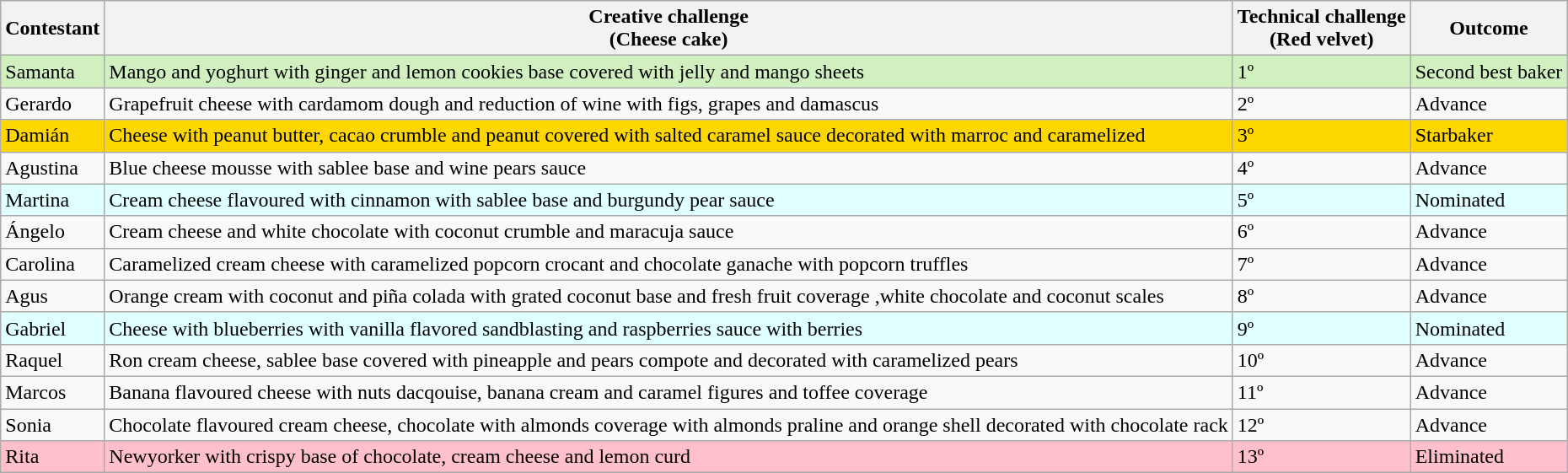<table class="wikitable">
<tr>
<th>Contestant</th>
<th>Creative challenge<br>(Cheese cake)</th>
<th>Technical challenge<br>(Red velvet)</th>
<th>Outcome</th>
</tr>
<tr style="background:#d0f0c0">
<td>Samanta</td>
<td>Mango and yoghurt with ginger and lemon cookies base covered with jelly and mango sheets</td>
<td>1º</td>
<td>Second best baker</td>
</tr>
<tr>
<td>Gerardo</td>
<td>Grapefruit cheese with cardamom dough and reduction of wine with figs, grapes and damascus</td>
<td>2º</td>
<td>Advance</td>
</tr>
<tr style="background:gold">
<td>Damián</td>
<td>Cheese with peanut butter, cacao crumble and peanut covered with salted caramel sauce decorated with marroc and caramelized</td>
<td>3º</td>
<td>Starbaker</td>
</tr>
<tr>
<td>Agustina</td>
<td>Blue cheese mousse with sablee base and wine pears sauce</td>
<td>4º</td>
<td>Advance</td>
</tr>
<tr style="background:#e0ffff">
<td>Martina</td>
<td>Cream cheese flavoured with cinnamon with sablee base and burgundy pear sauce</td>
<td>5º</td>
<td>Nominated</td>
</tr>
<tr>
<td>Ángelo</td>
<td>Cream cheese and white chocolate with coconut crumble and maracuja sauce</td>
<td>6º</td>
<td>Advance</td>
</tr>
<tr>
<td>Carolina</td>
<td>Caramelized cream cheese with caramelized popcorn crocant and chocolate ganache with popcorn truffles</td>
<td>7º</td>
<td>Advance</td>
</tr>
<tr>
<td>Agus</td>
<td>Orange cream with coconut and piña colada with grated coconut base and fresh fruit coverage ,white chocolate and coconut scales</td>
<td>8º</td>
<td>Advance</td>
</tr>
<tr style="background:#e0ffff">
<td>Gabriel</td>
<td>Cheese with blueberries with vanilla flavored sandblasting and raspberries sauce with berries</td>
<td>9º</td>
<td>Nominated</td>
</tr>
<tr>
<td>Raquel</td>
<td>Ron cream cheese, sablee base covered with pineapple and pears compote and decorated with caramelized pears</td>
<td>10º</td>
<td>Advance</td>
</tr>
<tr>
<td>Marcos</td>
<td>Banana flavoured cheese with nuts dacqouise, banana cream and caramel figures and toffee coverage</td>
<td>11º</td>
<td>Advance</td>
</tr>
<tr>
<td>Sonia</td>
<td>Chocolate flavoured cream cheese, chocolate with almonds coverage with almonds praline and orange shell decorated with chocolate rack</td>
<td>12º</td>
<td>Advance</td>
</tr>
<tr style="background:pink">
<td>Rita</td>
<td>Newyorker with crispy base of chocolate, cream cheese and lemon curd</td>
<td>13º</td>
<td>Eliminated</td>
</tr>
</table>
